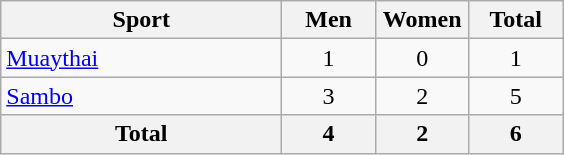<table class="wikitable sortable" style="text-align:center;">
<tr>
<th width=180>Sport</th>
<th width=55>Men</th>
<th width=55>Women</th>
<th width=55>Total</th>
</tr>
<tr>
<td align=left><a href='#'>Muaythai</a></td>
<td>1</td>
<td>0</td>
<td>1</td>
</tr>
<tr>
<td align=left><a href='#'>Sambo</a></td>
<td>3</td>
<td>2</td>
<td>5</td>
</tr>
<tr>
<th>Total</th>
<th>4</th>
<th>2</th>
<th>6</th>
</tr>
</table>
